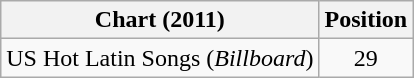<table class="wikitable">
<tr>
<th>Chart (2011)</th>
<th>Position</th>
</tr>
<tr>
<td>US Hot Latin Songs (<em>Billboard</em>)</td>
<td style="text-align:center;">29</td>
</tr>
</table>
